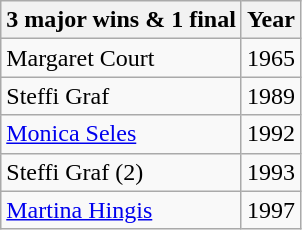<table class="wikitable">
<tr>
<th>3 major wins & 1 final</th>
<th>Year</th>
</tr>
<tr>
<td> Margaret Court</td>
<td>1965</td>
</tr>
<tr>
<td> Steffi Graf</td>
<td>1989</td>
</tr>
<tr>
<td> <a href='#'>Monica Seles</a></td>
<td>1992</td>
</tr>
<tr>
<td> Steffi Graf (2)</td>
<td>1993</td>
</tr>
<tr>
<td> <a href='#'>Martina Hingis</a></td>
<td>1997</td>
</tr>
</table>
